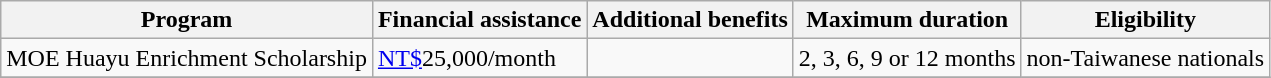<table class=wikitable>
<tr>
<th>Program</th>
<th>Financial assistance</th>
<th>Additional benefits</th>
<th>Maximum duration</th>
<th>Eligibility</th>
</tr>
<tr>
<td>MOE Huayu Enrichment Scholarship</td>
<td><a href='#'>NT$</a>25,000/month</td>
<td></td>
<td>2, 3, 6, 9 or 12 months</td>
<td>non-Taiwanese nationals</td>
</tr>
<tr>
</tr>
</table>
